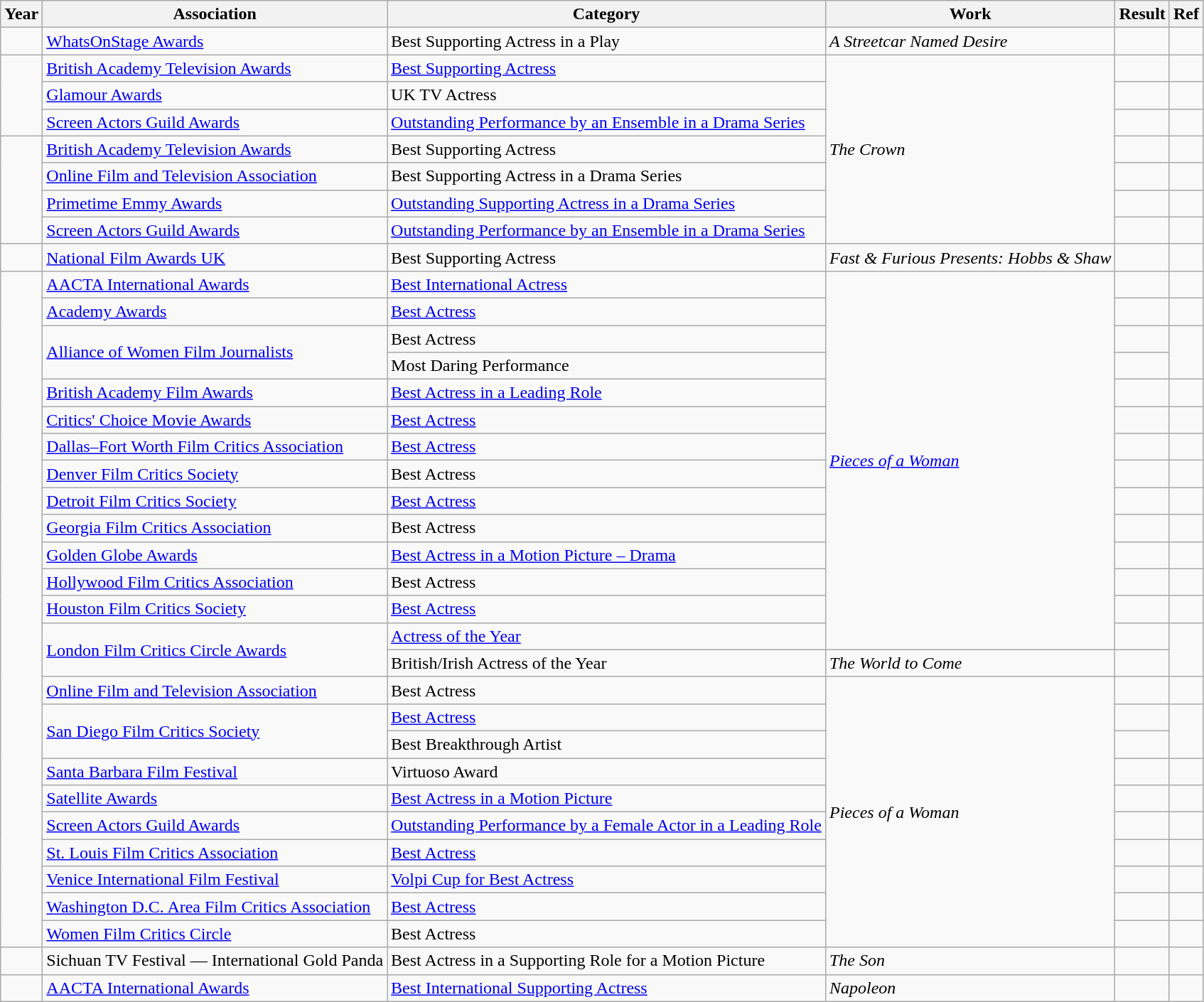<table class="wikitable">
<tr>
<th>Year</th>
<th>Association</th>
<th>Category</th>
<th>Work</th>
<th>Result</th>
<th>Ref</th>
</tr>
<tr>
<td></td>
<td><a href='#'>WhatsOnStage Awards</a></td>
<td>Best Supporting Actress in a Play</td>
<td><em>A Streetcar Named Desire</em></td>
<td></td>
<td></td>
</tr>
<tr>
<td rowspan="3"></td>
<td><a href='#'>British Academy Television Awards</a></td>
<td><a href='#'>Best Supporting Actress</a></td>
<td rowspan="7"><em>The Crown</em></td>
<td></td>
<td></td>
</tr>
<tr>
<td><a href='#'>Glamour Awards</a></td>
<td>UK TV Actress</td>
<td></td>
<td></td>
</tr>
<tr>
<td><a href='#'>Screen Actors Guild Awards</a></td>
<td><a href='#'>Outstanding Performance by an Ensemble in a Drama Series</a></td>
<td></td>
<td></td>
</tr>
<tr>
<td rowspan="4"></td>
<td><a href='#'>British Academy Television Awards</a></td>
<td>Best Supporting Actress</td>
<td></td>
<td></td>
</tr>
<tr>
<td><a href='#'>Online Film and Television Association</a></td>
<td>Best Supporting Actress in a Drama Series</td>
<td></td>
<td></td>
</tr>
<tr>
<td><a href='#'>Primetime Emmy Awards</a></td>
<td><a href='#'>Outstanding Supporting Actress in a Drama Series</a></td>
<td></td>
<td></td>
</tr>
<tr>
<td><a href='#'>Screen Actors Guild Awards</a></td>
<td><a href='#'>Outstanding Performance by an Ensemble in a Drama Series</a></td>
<td></td>
<td></td>
</tr>
<tr>
<td></td>
<td><a href='#'>National Film Awards UK</a></td>
<td>Best Supporting Actress</td>
<td><em>Fast & Furious Presents: Hobbs & Shaw</em></td>
<td></td>
<td></td>
</tr>
<tr>
<td rowspan="25"></td>
<td><a href='#'>AACTA International Awards</a></td>
<td><a href='#'>Best International Actress</a></td>
<td rowspan="14"><em><a href='#'>Pieces of a Woman</a></em></td>
<td></td>
<td></td>
</tr>
<tr>
<td><a href='#'>Academy Awards</a></td>
<td><a href='#'>Best Actress</a></td>
<td></td>
<td></td>
</tr>
<tr>
<td rowspan="2"><a href='#'>Alliance of Women Film Journalists</a></td>
<td>Best Actress</td>
<td></td>
<td rowspan="2"></td>
</tr>
<tr>
<td>Most Daring Performance</td>
<td></td>
</tr>
<tr>
<td><a href='#'>British Academy Film Awards</a></td>
<td><a href='#'>Best Actress in a Leading Role</a></td>
<td></td>
<td></td>
</tr>
<tr>
<td><a href='#'>Critics' Choice Movie Awards</a></td>
<td><a href='#'>Best Actress</a></td>
<td></td>
<td></td>
</tr>
<tr>
<td><a href='#'>Dallas–Fort Worth Film Critics Association</a></td>
<td><a href='#'>Best Actress</a></td>
<td></td>
<td></td>
</tr>
<tr>
<td><a href='#'>Denver Film Critics Society</a></td>
<td>Best Actress</td>
<td></td>
<td></td>
</tr>
<tr>
<td><a href='#'>Detroit Film Critics Society</a></td>
<td><a href='#'>Best Actress</a></td>
<td></td>
<td></td>
</tr>
<tr>
<td><a href='#'>Georgia Film Critics Association</a></td>
<td>Best Actress</td>
<td></td>
<td></td>
</tr>
<tr>
<td><a href='#'>Golden Globe Awards</a></td>
<td><a href='#'>Best Actress in a Motion Picture – Drama</a></td>
<td></td>
<td></td>
</tr>
<tr>
<td><a href='#'>Hollywood Film Critics Association</a></td>
<td>Best Actress</td>
<td></td>
<td></td>
</tr>
<tr>
<td><a href='#'>Houston Film Critics Society</a></td>
<td><a href='#'>Best Actress</a></td>
<td></td>
<td></td>
</tr>
<tr>
<td rowspan="2"><a href='#'>London Film Critics Circle Awards</a></td>
<td><a href='#'>Actress of the Year</a></td>
<td></td>
<td rowspan="2"></td>
</tr>
<tr>
<td>British/Irish Actress of the Year</td>
<td><em>The World to Come</em></td>
<td></td>
</tr>
<tr>
<td><a href='#'>Online Film and Television Association</a></td>
<td>Best Actress</td>
<td rowspan="10"><em>Pieces of a Woman</em></td>
<td></td>
<td></td>
</tr>
<tr>
<td rowspan="2"><a href='#'>San Diego Film Critics Society</a></td>
<td><a href='#'>Best Actress</a></td>
<td></td>
<td rowspan="2"></td>
</tr>
<tr>
<td>Best Breakthrough Artist</td>
<td></td>
</tr>
<tr>
<td><a href='#'>Santa Barbara Film Festival</a></td>
<td>Virtuoso Award</td>
<td></td>
<td></td>
</tr>
<tr>
<td><a href='#'>Satellite Awards</a></td>
<td><a href='#'>Best Actress in a Motion Picture</a></td>
<td></td>
<td></td>
</tr>
<tr>
<td><a href='#'>Screen Actors Guild Awards</a></td>
<td><a href='#'>Outstanding Performance by a Female Actor in a Leading Role</a></td>
<td></td>
<td></td>
</tr>
<tr>
<td><a href='#'>St. Louis Film Critics Association</a></td>
<td><a href='#'>Best Actress</a></td>
<td></td>
<td></td>
</tr>
<tr>
<td><a href='#'>Venice International Film Festival</a></td>
<td><a href='#'>Volpi Cup for Best Actress</a></td>
<td></td>
<td></td>
</tr>
<tr>
<td><a href='#'>Washington D.C. Area Film Critics Association</a></td>
<td><a href='#'>Best Actress</a></td>
<td></td>
<td></td>
</tr>
<tr>
<td><a href='#'>Women Film Critics Circle</a></td>
<td>Best Actress</td>
<td></td>
<td></td>
</tr>
<tr>
<td></td>
<td>Sichuan TV Festival — International Gold Panda</td>
<td>Best Actress in a Supporting Role for a Motion Picture</td>
<td><em>The Son</em></td>
<td></td>
<td></td>
</tr>
<tr>
<td></td>
<td><a href='#'>AACTA International Awards</a></td>
<td><a href='#'>Best International Supporting Actress</a></td>
<td><em>Napoleon</em></td>
<td></td>
<td></td>
</tr>
</table>
